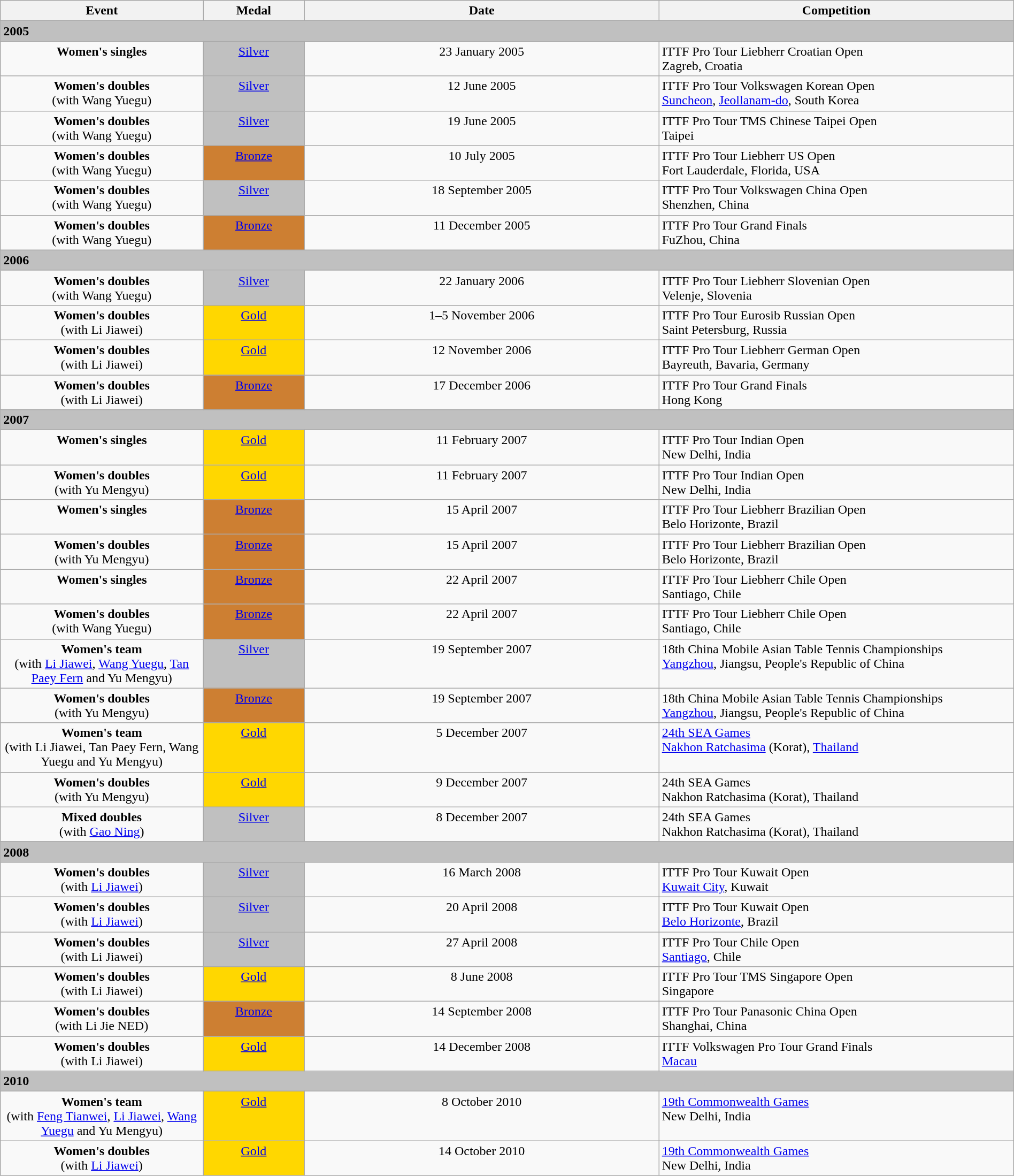<table class=wikitable width=100%>
<tr valign=top>
<th width=20%>Event</th>
<th width=10%>Medal</th>
<th width=35%>Date</th>
<th width=35%>Competition</th>
</tr>
<tr>
<td colspan=4 bgcolor=silver><strong>2005</strong></td>
</tr>
<tr valign=top>
<td align=center><strong>Women's singles</strong></td>
<td align=center bgcolor=silver><a href='#'>Silver</a></td>
<td align=center>23 January 2005</td>
<td>ITTF Pro Tour Liebherr Croatian Open<br>Zagreb, Croatia</td>
</tr>
<tr valign=top>
<td align=center><strong>Women's doubles</strong><br>(with Wang Yuegu)</td>
<td align=center bgcolor=silver><a href='#'>Silver</a></td>
<td align=center>12 June 2005</td>
<td>ITTF Pro Tour Volkswagen Korean Open<br><a href='#'>Suncheon</a>, <a href='#'>Jeollanam-do</a>, South Korea</td>
</tr>
<tr valign=top>
<td align=center><strong>Women's doubles</strong><br>(with Wang Yuegu)</td>
<td align=center bgcolor=silver><a href='#'>Silver</a></td>
<td align=center>19 June 2005</td>
<td>ITTF Pro Tour TMS Chinese Taipei Open<br>Taipei</td>
</tr>
<tr valign=top>
<td align=center><strong>Women's doubles</strong><br>(with Wang Yuegu)</td>
<td align=center bgcolor=#CD7F32><a href='#'>Bronze</a></td>
<td align=center>10 July 2005</td>
<td>ITTF Pro Tour Liebherr US Open<br>Fort Lauderdale, Florida, USA</td>
</tr>
<tr valign=top>
<td align=center><strong>Women's doubles</strong><br>(with Wang Yuegu)</td>
<td align=center bgcolor=silver><a href='#'>Silver</a></td>
<td align=center>18 September 2005</td>
<td>ITTF Pro Tour Volkswagen China Open<br>Shenzhen, China</td>
</tr>
<tr valign=top>
<td align=center><strong>Women's doubles</strong><br>(with Wang Yuegu)</td>
<td align=center bgcolor=#CD7F32><a href='#'>Bronze</a></td>
<td align=center>11 December 2005</td>
<td>ITTF Pro Tour Grand Finals<br>FuZhou, China</td>
</tr>
<tr>
<td colspan=4 bgcolor=silver><strong>2006</strong></td>
</tr>
<tr valign=top>
<td align=center><strong>Women's doubles</strong><br>(with Wang Yuegu)</td>
<td align=center bgcolor=silver><a href='#'>Silver</a></td>
<td align=center>22 January 2006</td>
<td>ITTF Pro Tour Liebherr Slovenian Open<br>Velenje, Slovenia</td>
</tr>
<tr valign=top>
<td align=center><strong>Women's doubles</strong><br>(with Li Jiawei)</td>
<td align=center bgcolor=gold><a href='#'>Gold</a></td>
<td align=center>1–5 November 2006</td>
<td>ITTF Pro Tour Eurosib Russian Open<br>Saint Petersburg, Russia</td>
</tr>
<tr valign=top>
<td align=center><strong>Women's doubles</strong><br>(with Li Jiawei)</td>
<td align=center bgcolor=gold><a href='#'>Gold</a></td>
<td align=center>12 November 2006</td>
<td>ITTF Pro Tour Liebherr German Open<br>Bayreuth, Bavaria, Germany</td>
</tr>
<tr valign=top>
<td align=center><strong>Women's doubles</strong><br>(with Li Jiawei)</td>
<td align=center bgcolor=#CD7F32><a href='#'>Bronze</a></td>
<td align=center>17 December 2006</td>
<td>ITTF Pro Tour Grand Finals<br>Hong Kong</td>
</tr>
<tr>
<td colspan=4 bgcolor=silver><strong>2007</strong></td>
</tr>
<tr valign=top>
<td align=center><strong>Women's singles</strong></td>
<td align=center bgcolor=Gold><a href='#'>Gold</a></td>
<td align=center>11 February 2007</td>
<td>ITTF Pro Tour Indian Open<br>New Delhi, India</td>
</tr>
<tr valign=top>
<td align=center><strong>Women's doubles</strong><br>(with Yu Mengyu)</td>
<td align=center bgcolor=Gold><a href='#'>Gold</a></td>
<td align=center>11 February 2007</td>
<td>ITTF Pro Tour Indian Open<br>New Delhi, India</td>
</tr>
<tr valign=top>
<td align=center><strong>Women's singles</strong></td>
<td align=center bgcolor=#CD7F32><a href='#'>Bronze</a></td>
<td align=center>15 April 2007</td>
<td>ITTF Pro Tour Liebherr Brazilian Open<br>Belo Horizonte, Brazil</td>
</tr>
<tr valign=top>
<td align=center><strong>Women's doubles</strong><br>(with Yu Mengyu)</td>
<td align=center bgcolor=#CD7F32><a href='#'>Bronze</a></td>
<td align=center>15 April 2007</td>
<td>ITTF Pro Tour Liebherr Brazilian Open<br>Belo Horizonte, Brazil</td>
</tr>
<tr valign=top>
<td align=center><strong>Women's singles</strong></td>
<td align=center bgcolor=#CD7F32><a href='#'>Bronze</a></td>
<td align=center>22 April 2007</td>
<td>ITTF Pro Tour Liebherr Chile Open<br>Santiago, Chile</td>
</tr>
<tr valign=top>
<td align=center><strong>Women's doubles</strong><br>(with Wang Yuegu)</td>
<td align=center bgcolor=#CD7F32><a href='#'>Bronze</a></td>
<td align=center>22 April 2007</td>
<td>ITTF Pro Tour Liebherr Chile Open<br>Santiago, Chile</td>
</tr>
<tr valign=top>
<td align=center><strong>Women's team</strong><br>(with <a href='#'>Li Jiawei</a>, <a href='#'>Wang Yuegu</a>, <a href='#'>Tan Paey Fern</a> and Yu Mengyu)</td>
<td align=center bgcolor=silver><a href='#'>Silver</a></td>
<td align=center>19 September 2007</td>
<td>18th China Mobile Asian Table Tennis Championships<br><a href='#'>Yangzhou</a>, Jiangsu, People's Republic of China</td>
</tr>
<tr valign=top>
<td align=center><strong>Women's doubles</strong><br>(with Yu Mengyu)</td>
<td align=center bgcolor=#CD7F32><a href='#'>Bronze</a></td>
<td align=center>19 September 2007</td>
<td>18th China Mobile Asian Table Tennis Championships<br><a href='#'>Yangzhou</a>, Jiangsu, People's Republic of China</td>
</tr>
<tr valign=top>
<td align=center><strong>Women's team</strong><br>(with Li Jiawei, Tan Paey Fern, Wang Yuegu and Yu Mengyu)</td>
<td align=center bgcolor=gold><a href='#'>Gold</a></td>
<td align=center>5 December 2007</td>
<td><a href='#'>24th SEA Games</a><br><a href='#'>Nakhon Ratchasima</a> (Korat), <a href='#'>Thailand</a></td>
</tr>
<tr valign=top>
<td align=center><strong>Women's doubles</strong><br>(with Yu Mengyu)</td>
<td align=center bgcolor=gold><a href='#'>Gold</a></td>
<td align=center>9 December 2007</td>
<td>24th SEA Games<br>Nakhon Ratchasima (Korat), Thailand</td>
</tr>
<tr valign=top>
<td align=center><strong>Mixed doubles</strong><br>(with <a href='#'>Gao Ning</a>)</td>
<td align=center bgcolor=silver><a href='#'>Silver</a></td>
<td align=center>8 December 2007</td>
<td>24th SEA Games<br>Nakhon Ratchasima (Korat), Thailand</td>
</tr>
<tr>
<td colspan=4 bgcolor=silver><strong>2008</strong></td>
</tr>
<tr valign=top>
<td align=center><strong>Women's doubles</strong><br>(with <a href='#'>Li Jiawei</a>)</td>
<td align=center bgcolor=silver><a href='#'>Silver</a></td>
<td align=center>16 March 2008</td>
<td>ITTF Pro Tour Kuwait Open<br><a href='#'>Kuwait City</a>, Kuwait</td>
</tr>
<tr valign=top>
<td align=center><strong>Women's doubles</strong><br>(with <a href='#'>Li Jiawei</a>)</td>
<td align=center bgcolor=silver><a href='#'>Silver</a></td>
<td align=center>20 April 2008</td>
<td>ITTF Pro Tour Kuwait Open<br><a href='#'>Belo Horizonte</a>, Brazil</td>
</tr>
<tr valign=top>
<td align=center><strong>Women's doubles</strong><br>(with Li Jiawei)</td>
<td align=center bgcolor=silver><a href='#'>Silver</a></td>
<td align=center>27 April 2008</td>
<td>ITTF Pro Tour Chile Open<br><a href='#'>Santiago</a>, Chile</td>
</tr>
<tr valign=top>
<td align=center><strong>Women's doubles</strong><br>(with Li Jiawei)</td>
<td align=center bgcolor=gold><a href='#'>Gold</a></td>
<td align=center>8 June 2008</td>
<td>ITTF Pro Tour TMS Singapore Open<br>Singapore</td>
</tr>
<tr valign=top>
<td align=center><strong>Women's doubles</strong><br>(with Li Jie NED)</td>
<td align=center bgcolor=#CD7F32><a href='#'>Bronze</a></td>
<td align=center>14 September 2008</td>
<td>ITTF Pro Tour Panasonic China Open<br>Shanghai, China</td>
</tr>
<tr valign=top>
<td align=center><strong>Women's doubles</strong><br>(with Li Jiawei)</td>
<td align=center bgcolor=gold><a href='#'>Gold</a></td>
<td align=center>14 December 2008</td>
<td>ITTF Volkswagen Pro Tour Grand Finals<br><a href='#'>Macau</a></td>
</tr>
<tr>
<td colspan=4 bgcolor=silver><strong>2010</strong></td>
</tr>
<tr valign=top>
<td align=center><strong>Women's team</strong><br>(with <a href='#'>Feng Tianwei</a>, <a href='#'>Li Jiawei</a>, <a href='#'>Wang Yuegu</a> and Yu Mengyu)</td>
<td align=center bgcolor=gold><a href='#'>Gold</a></td>
<td align=center>8 October 2010</td>
<td><a href='#'>19th Commonwealth Games</a><br>New Delhi, India</td>
</tr>
<tr valign=top>
<td align=center><strong>Women's doubles</strong><br>(with <a href='#'>Li Jiawei</a>)</td>
<td align=center bgcolor=gold><a href='#'>Gold</a></td>
<td align=center>14 October 2010</td>
<td><a href='#'>19th Commonwealth Games</a><br>New Delhi, India</td>
</tr>
</table>
